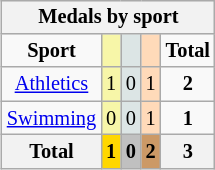<table class="wikitable" style="font-size:85%; float:right;">
<tr style="background:#efefef;">
<th colspan=7><strong>Medals by sport</strong></th>
</tr>
<tr align=center>
<td><strong>Sport</strong></td>
<td bgcolor=#f7f6a8></td>
<td bgcolor=#dce5e5></td>
<td bgcolor=#ffdab9></td>
<td><strong>Total</strong></td>
</tr>
<tr align=center>
<td><a href='#'>Athletics</a></td>
<td style="background:#F7F6A8;">1</td>
<td style="background:#DCE5E5;">0</td>
<td style="background:#FFDAB9;">1</td>
<td><strong>2</strong></td>
</tr>
<tr align=center>
<td><a href='#'>Swimming</a></td>
<td style="background:#F7F6A8;">0</td>
<td style="background:#DCE5E5;">0</td>
<td style="background:#FFDAB9;">1</td>
<td><strong>1</strong></td>
</tr>
<tr align=center>
<th><strong>Total</strong></th>
<th style="background:gold;"><strong>1</strong></th>
<th style="background:silver;"><strong>0</strong></th>
<th style="background:#c96;"><strong>2</strong></th>
<th><strong>3</strong></th>
</tr>
</table>
